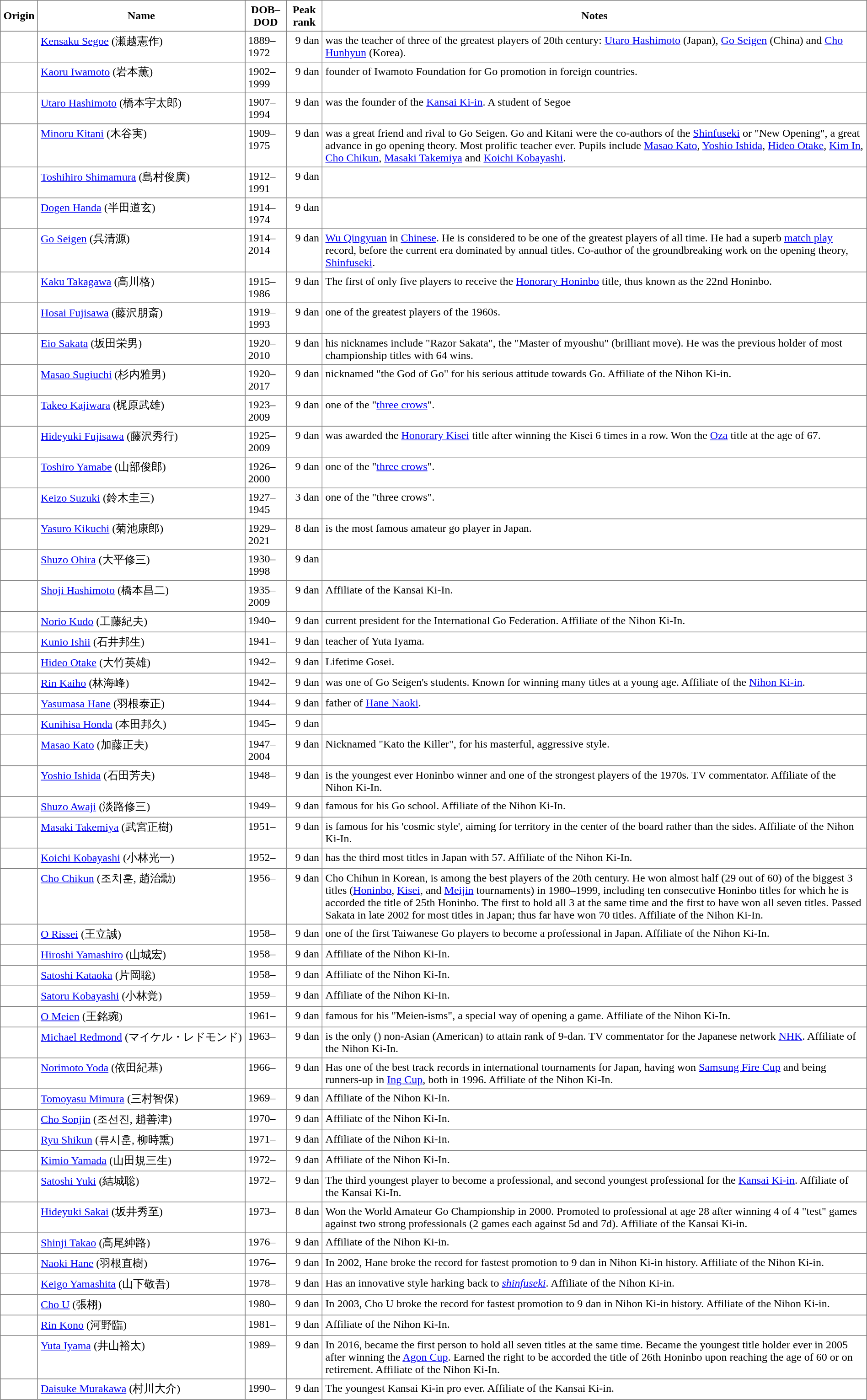<table class="toccolours" border="1" cellpadding="4" cellspacing="0" style="border-collapse: collapse; margin:0;">
<tr>
<th>Origin</th>
<th>Name</th>
<th>DOB–DOD</th>
<th>Peak rank</th>
<th>Notes</th>
</tr>
<tr valign="top">
<td></td>
<td style="white-space:nowrap"><a href='#'>Kensaku Segoe</a> (瀬越憲作)</td>
<td>1889–1972</td>
<td align="right" style="white-space:nowrap">9 dan</td>
<td>was the teacher of three of the greatest players of 20th century: <a href='#'>Utaro Hashimoto</a> (Japan), <a href='#'>Go Seigen</a> (China) and <a href='#'>Cho Hunhyun</a> (Korea).</td>
</tr>
<tr valign="top">
<td></td>
<td style="white-space:nowrap"><a href='#'>Kaoru Iwamoto</a> (岩本薫)</td>
<td>1902–1999</td>
<td align="right" style="white-space:nowrap">9 dan</td>
<td>founder of Iwamoto Foundation for Go promotion in foreign countries.</td>
</tr>
<tr valign="top">
<td></td>
<td style="white-space:nowrap"><a href='#'>Utaro Hashimoto</a> (橋本宇太郎)</td>
<td>1907–1994</td>
<td align="right" style="white-space:nowrap">9 dan</td>
<td>was the founder of the <a href='#'>Kansai Ki-in</a>. A student of Segoe</td>
</tr>
<tr valign="top">
<td></td>
<td style="white-space:nowrap"><a href='#'>Minoru Kitani</a> (木谷実)</td>
<td>1909–1975</td>
<td align="right" style="white-space:nowrap">9 dan</td>
<td>was a great friend and rival to Go Seigen. Go and Kitani were the co-authors of the <a href='#'>Shinfuseki</a> or "New Opening", a great advance in go opening theory. Most prolific teacher ever. Pupils include <a href='#'>Masao Kato</a>, <a href='#'>Yoshio Ishida</a>, <a href='#'>Hideo Otake</a>, <a href='#'>Kim In</a>, <a href='#'>Cho Chikun</a>, <a href='#'>Masaki Takemiya</a> and <a href='#'>Koichi Kobayashi</a>.</td>
</tr>
<tr valign="top">
<td></td>
<td style="white-space:nowrap"><a href='#'>Toshihiro Shimamura</a> (島村俊廣)</td>
<td>1912–1991</td>
<td align="right" style="white-space:nowrap">9 dan</td>
<td></td>
</tr>
<tr valign="top">
<td></td>
<td style="white-space:nowrap"><a href='#'>Dogen Handa</a> (半田道玄)</td>
<td>1914–1974</td>
<td align="right" style="white-space:nowrap">9 dan</td>
<td></td>
</tr>
<tr valign="top">
<td></td>
<td style="white-space:nowrap"><a href='#'>Go Seigen</a> (呉清源)</td>
<td>1914–2014</td>
<td align="right" style="white-space:nowrap">9 dan</td>
<td><a href='#'>Wu Qingyuan</a> in <a href='#'>Chinese</a>. He is considered to be one of the greatest players of all time. He had a superb <a href='#'>match play</a> record, before the current era dominated by annual titles. Co-author of the groundbreaking work on the opening theory, <a href='#'>Shinfuseki</a>.</td>
</tr>
<tr valign="top">
<td></td>
<td style="white-space:nowrap"><a href='#'>Kaku Takagawa</a> (高川格)</td>
<td>1915–1986</td>
<td align="right" style="white-space:nowrap">9 dan</td>
<td>The first of only five players to receive the <a href='#'>Honorary Honinbo</a> title, thus known as the 22nd Honinbo.</td>
</tr>
<tr valign="top">
<td></td>
<td style="white-space:nowrap"><a href='#'>Hosai Fujisawa</a> (藤沢朋斎)</td>
<td>1919–1993</td>
<td align="right" style="white-space:nowrap">9 dan</td>
<td>one of the greatest players of the 1960s.</td>
</tr>
<tr valign="top">
<td></td>
<td style="white-space:nowrap"><a href='#'>Eio Sakata</a> (坂田栄男)</td>
<td>1920–2010</td>
<td align="right" style="white-space:nowrap">9 dan</td>
<td>his nicknames include "Razor Sakata", the "Master of myoushu" (brilliant move). He was the previous holder of most championship titles with 64 wins.</td>
</tr>
<tr valign="top">
<td></td>
<td style="white-space:nowrap"><a href='#'>Masao Sugiuchi</a> (杉内雅男)</td>
<td>1920–2017</td>
<td align="right" style="white-space:nowrap">9 dan</td>
<td>nicknamed "the God of Go" for his serious attitude towards Go. Affiliate of the Nihon Ki-in.</td>
</tr>
<tr valign="top">
<td></td>
<td style="white-space:nowrap"><a href='#'>Takeo Kajiwara</a> (梶原武雄)</td>
<td>1923–2009</td>
<td align="right" style="white-space:nowrap">9 dan</td>
<td>one of the "<a href='#'>three crows</a>".</td>
</tr>
<tr valign="top">
<td></td>
<td style="white-space:nowrap"><a href='#'>Hideyuki Fujisawa</a> (藤沢秀行)</td>
<td>1925–2009</td>
<td align="right" style="white-space:nowrap">9 dan</td>
<td>was awarded the <a href='#'>Honorary Kisei</a> title after winning the Kisei 6 times in a row. Won the <a href='#'>Oza</a> title at the age of 67.</td>
</tr>
<tr valign="top">
<td></td>
<td style="white-space:nowrap"><a href='#'>Toshiro Yamabe</a> (山部俊郎)</td>
<td>1926–2000</td>
<td align="right" style="white-space:nowrap">9 dan</td>
<td>one of the "<a href='#'>three crows</a>".</td>
</tr>
<tr valign="top">
<td></td>
<td style="white-space:nowrap"><a href='#'>Keizo Suzuki</a> (鈴木圭三)</td>
<td>1927–1945</td>
<td align="right" style="white-space:nowrap">3 dan</td>
<td>one of the "three crows".</td>
</tr>
<tr valign="top">
<td></td>
<td style="white-space:nowrap"><a href='#'>Yasuro Kikuchi</a> (菊池康郎)</td>
<td>1929–2021</td>
<td align="right" style="white-space:nowrap">8 dan</td>
<td>is the most famous amateur go player in Japan.</td>
</tr>
<tr valign="top">
<td></td>
<td style="white-space:nowrap"><a href='#'>Shuzo Ohira</a> (大平修三)</td>
<td>1930–1998</td>
<td align="right" style="white-space:nowrap">9 dan</td>
<td></td>
</tr>
<tr valign="top">
<td></td>
<td style="white-space:nowrap"><a href='#'>Shoji Hashimoto</a> (橋本昌二)</td>
<td>1935–2009</td>
<td align="right" style="white-space:nowrap">9 dan</td>
<td>Affiliate of the Kansai Ki-In.</td>
</tr>
<tr valign="top">
<td></td>
<td style="white-space:nowrap"><a href='#'>Norio Kudo</a> (工藤紀夫)</td>
<td>1940–</td>
<td align="right" style="white-space:nowrap">9 dan</td>
<td>current president for the International Go Federation. Affiliate of the Nihon Ki-In.</td>
</tr>
<tr valign="top">
<td></td>
<td style="white-space:nowrap"><a href='#'>Kunio Ishii</a> (石井邦生)</td>
<td>1941–</td>
<td align="right" style="white-space:nowrap">9 dan</td>
<td>teacher of Yuta Iyama.</td>
</tr>
<tr valign="top">
<td></td>
<td style="white-space:nowrap"><a href='#'>Hideo Otake</a> (大竹英雄)</td>
<td>1942–</td>
<td align="right" style="white-space:nowrap">9 dan</td>
<td>Lifetime Gosei.</td>
</tr>
<tr valign="top">
<td></td>
<td style="white-space:nowrap"><a href='#'>Rin Kaiho</a> (林海峰)</td>
<td>1942–</td>
<td align="right" style="white-space:nowrap">9 dan</td>
<td>was one of Go Seigen's students. Known for winning many titles at a young age. Affiliate of the <a href='#'>Nihon Ki-in</a>.</td>
</tr>
<tr valign="top">
<td></td>
<td style="white-space:nowrap"><a href='#'>Yasumasa Hane</a> (羽根泰正)</td>
<td>1944–</td>
<td align="right" style="white-space:nowrap">9 dan</td>
<td>father of <a href='#'>Hane Naoki</a>.</td>
</tr>
<tr valign="top">
<td></td>
<td style="white-space:nowrap"><a href='#'>Kunihisa Honda</a> (本田邦久)</td>
<td>1945–</td>
<td align="right" style="white-space:nowrap">9 dan</td>
<td></td>
</tr>
<tr valign="top">
<td></td>
<td style="white-space:nowrap"><a href='#'>Masao Kato</a> (加藤正夫)</td>
<td>1947–2004</td>
<td align="right" style="white-space:nowrap">9 dan</td>
<td>Nicknamed "Kato the Killer", for his masterful, aggressive style.</td>
</tr>
<tr valign="top">
<td></td>
<td style="white-space:nowrap"><a href='#'>Yoshio Ishida</a> (石田芳夫)</td>
<td>1948–</td>
<td align="right" style="white-space:nowrap">9 dan</td>
<td>is the youngest ever Honinbo winner and one of the strongest players of the 1970s. TV commentator. Affiliate of the Nihon Ki-In.</td>
</tr>
<tr valign="top">
<td></td>
<td style="white-space:nowrap"><a href='#'>Shuzo Awaji</a> (淡路修三)</td>
<td>1949–</td>
<td align="right" style="white-space:nowrap">9 dan</td>
<td>famous for his Go school. Affiliate of the Nihon Ki-In.</td>
</tr>
<tr valign="top">
<td></td>
<td style="white-space:nowrap"><a href='#'>Masaki Takemiya</a> (武宮正樹)</td>
<td>1951–</td>
<td align="right" style="white-space:nowrap">9 dan</td>
<td>is famous for his 'cosmic style', aiming for territory in the center of the board rather than the sides. Affiliate of the Nihon Ki-In.</td>
</tr>
<tr valign="top">
<td></td>
<td style="white-space:nowrap"><a href='#'>Koichi Kobayashi</a> (小林光一)</td>
<td>1952–</td>
<td align="right" style="white-space:nowrap">9 dan</td>
<td>has the third most titles in Japan with 57. Affiliate of the Nihon Ki-In.</td>
</tr>
<tr valign="top">
<td></td>
<td style="white-space:nowrap"><a href='#'>Cho Chikun</a> (조치훈, 趙治勳)</td>
<td>1956–</td>
<td align="right" style="white-space:nowrap">9 dan</td>
<td>Cho Chihun in Korean, is among the best players of the 20th century. He won almost half (29 out of 60) of the biggest 3 titles (<a href='#'>Honinbo</a>, <a href='#'>Kisei</a>, and <a href='#'>Meijin</a> tournaments) in 1980–1999, including ten consecutive Honinbo titles for which he is accorded the title of 25th Honinbo. The first to hold all 3 at the same time and the first to have won all seven titles. Passed Sakata in late 2002 for most titles in Japan; thus far have won 70 titles. Affiliate of the Nihon Ki-In.</td>
</tr>
<tr valign="top">
<td></td>
<td style="white-space:nowrap"><a href='#'>O Rissei</a> (王立誠)</td>
<td>1958–</td>
<td align="right" style="white-space:nowrap">9 dan</td>
<td>one of the first Taiwanese Go players to become a professional in Japan. Affiliate of the Nihon Ki-In.</td>
</tr>
<tr valign="top">
<td></td>
<td style="white-space:nowrap"><a href='#'>Hiroshi Yamashiro</a> (山城宏)</td>
<td>1958–</td>
<td align="right" style="white-space:nowrap">9 dan</td>
<td>Affiliate of the Nihon Ki-In.</td>
</tr>
<tr valign="top">
<td></td>
<td style="white-space:nowrap"><a href='#'>Satoshi Kataoka</a> (片岡聡)</td>
<td>1958–</td>
<td align="right" style="white-space:nowrap">9 dan</td>
<td>Affiliate of the Nihon Ki-In.</td>
</tr>
<tr valign="top">
<td></td>
<td style="white-space:nowrap"><a href='#'>Satoru Kobayashi</a> (小林覚)</td>
<td>1959–</td>
<td align="right" style="white-space:nowrap">9 dan</td>
<td>Affiliate of the Nihon Ki-In.</td>
</tr>
<tr valign="top">
<td></td>
<td style="white-space:nowrap"><a href='#'>O Meien</a> (王銘琬)</td>
<td>1961–</td>
<td align="right" style="white-space:nowrap">9 dan</td>
<td>famous for his "Meien-isms", a special way of opening a game. Affiliate of the Nihon Ki-In.</td>
</tr>
<tr valign="top">
<td></td>
<td style="white-space:nowrap"><a href='#'>Michael Redmond</a>  (マイケル・レドモンド)</td>
<td>1963–</td>
<td align="right" style="white-space:nowrap">9 dan</td>
<td>is the only () non-Asian (American) to attain rank of 9-dan. TV commentator for the Japanese network <a href='#'>NHK</a>. Affiliate of the Nihon Ki-In.</td>
</tr>
<tr valign="top">
<td></td>
<td style="white-space:nowrap"><a href='#'>Norimoto Yoda</a> (依田紀基)</td>
<td>1966–</td>
<td align="right" style="white-space:nowrap">9 dan</td>
<td>Has one of the best track records in international tournaments for Japan, having won <a href='#'>Samsung Fire Cup</a> and being runners-up in <a href='#'>Ing Cup</a>, both in 1996. Affiliate of the Nihon Ki-In.</td>
</tr>
<tr valign="top">
<td></td>
<td style="white-space:nowrap"><a href='#'>Tomoyasu Mimura</a> (三村智保)</td>
<td>1969–</td>
<td align="right" style="white-space:nowrap">9 dan</td>
<td>Affiliate of the Nihon Ki-In.</td>
</tr>
<tr valign="top">
<td></td>
<td style="white-space:nowrap"><a href='#'>Cho Sonjin</a> (조선진, 趙善津)</td>
<td>1970–</td>
<td align="right" style="white-space:nowrap">9 dan</td>
<td>Affiliate of the Nihon Ki-In.</td>
</tr>
<tr valign="top">
<td></td>
<td style="white-space:nowrap"><a href='#'>Ryu Shikun</a> (류시훈, 柳時熏)</td>
<td>1971–</td>
<td align="right" style="white-space:nowrap">9 dan</td>
<td>Affiliate of the Nihon Ki-In.</td>
</tr>
<tr valign="top">
<td></td>
<td style="white-space:nowrap"><a href='#'>Kimio Yamada</a> (山田規三生)</td>
<td>1972–</td>
<td align="right" style="white-space:nowrap">9 dan</td>
<td>Affiliate of the Nihon Ki-In.</td>
</tr>
<tr valign="top">
<td></td>
<td style="white-space:nowrap"><a href='#'>Satoshi Yuki</a> (結城聡)</td>
<td>1972–</td>
<td align="right" style="white-space:nowrap">9 dan</td>
<td>The third youngest player to become a professional, and second youngest professional for the <a href='#'>Kansai Ki-in</a>. Affiliate of the Kansai Ki-In.</td>
</tr>
<tr valign="top">
<td></td>
<td style="white-space:nowrap"><a href='#'>Hideyuki Sakai</a> (坂井秀至)</td>
<td>1973–</td>
<td align="right" style="white-space:nowrap">8 dan</td>
<td>Won the World Amateur Go Championship in 2000. Promoted to professional at age 28 after winning 4 of 4 "test" games against two strong professionals (2 games each against 5d and 7d). Affiliate of the Kansai Ki-in.</td>
</tr>
<tr valign="top">
<td></td>
<td style="white-space:nowrap"><a href='#'>Shinji Takao</a> (高尾紳路)</td>
<td>1976–</td>
<td align="right" style="white-space:nowrap">9 dan</td>
<td>Affiliate of the Nihon Ki-in.</td>
</tr>
<tr valign="top">
<td></td>
<td style="white-space:nowrap"><a href='#'>Naoki Hane</a> (羽根直樹)</td>
<td>1976–</td>
<td align="right" style="white-space:nowrap">9 dan</td>
<td>In 2002, Hane broke the record for fastest promotion to 9 dan in Nihon Ki-in history. Affiliate of the Nihon Ki-in.</td>
</tr>
<tr valign="top">
<td></td>
<td style="white-space:nowrap"><a href='#'>Keigo Yamashita</a> (山下敬吾)</td>
<td>1978–</td>
<td align="right" style="white-space:nowrap">9 dan</td>
<td>Has an innovative style harking back to <em><a href='#'>shinfuseki</a></em>. Affiliate of the Nihon Ki-in.</td>
</tr>
<tr valign="top">
<td></td>
<td style="white-space:nowrap"><a href='#'>Cho U</a> (張栩)</td>
<td>1980–</td>
<td align="right" style="white-space:nowrap">9 dan</td>
<td>In 2003, Cho U broke the record for fastest promotion to 9 dan in Nihon Ki-in history. Affiliate of the Nihon Ki-in.</td>
</tr>
<tr valign="top">
<td></td>
<td style="white-space:nowrap"><a href='#'>Rin Kono</a> (河野臨)</td>
<td>1981–</td>
<td align="right" style="white-space:nowrap">9 dan</td>
<td>Affiliate of the Nihon Ki-In.</td>
</tr>
<tr valign="top">
<td></td>
<td style="white-space:nowrap"><a href='#'>Yuta Iyama</a> (井山裕太)</td>
<td>1989–</td>
<td align="right" style="white-space:nowrap">9 dan</td>
<td>In 2016, became the first person to hold all seven titles at the same time. Became the youngest title holder ever in 2005 after winning the <a href='#'>Agon Cup</a>. Earned the right to be accorded the title of 26th Honinbo upon reaching the age of 60 or on retirement. Affiliate of the Nihon Ki-In.</td>
</tr>
<tr valign="top">
<td></td>
<td style="white-space:nowrap"><a href='#'>Daisuke Murakawa</a> (村川大介)</td>
<td>1990–</td>
<td align="right" style="white-space:nowrap">9 dan</td>
<td>The youngest Kansai Ki-in pro ever. Affiliate of the Kansai Ki-in.</td>
</tr>
</table>
